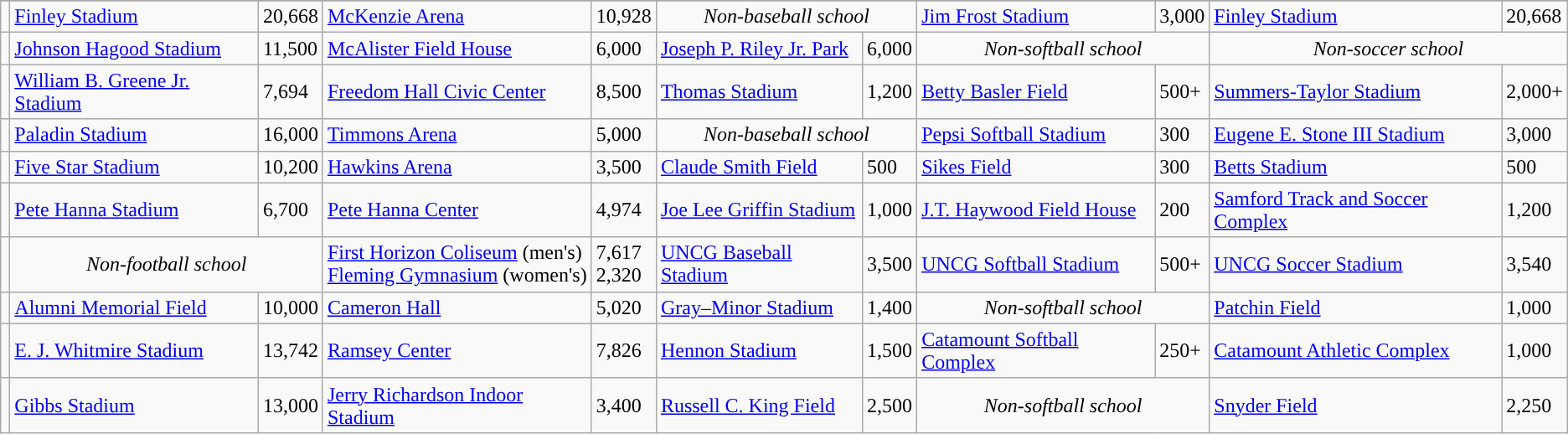<table class="wikitable">
<tr>
</tr>
<tr>
<td style="text-align:center; "><a href='#'></a></td>
<td><a href='#'>Finley Stadium</a></td>
<td>20,668</td>
<td><a href='#'>McKenzie Arena</a></td>
<td>10,928</td>
<td colspan="2" style="text-align:center;"><em>Non-baseball school</em></td>
<td><a href='#'>Jim Frost Stadium</a></td>
<td>3,000</td>
<td><a href='#'>Finley Stadium</a></td>
<td>20,668</td>
</tr>
<tr>
<td style="text-align:center; "><a href='#'></a></td>
<td><a href='#'>Johnson Hagood Stadium</a></td>
<td>11,500</td>
<td><a href='#'>McAlister Field House</a></td>
<td>6,000</td>
<td><a href='#'>Joseph P. Riley Jr. Park</a></td>
<td>6,000</td>
<td colspan="2" style="text-align:center;"><em>Non-softball school</em></td>
<td colspan="2" style="text-align:center;"><em>Non-soccer school</em></td>
</tr>
<tr>
<td style="text-align:center; "><a href='#'></a></td>
<td><a href='#'>William B. Greene Jr. Stadium</a></td>
<td>7,694</td>
<td><a href='#'>Freedom Hall Civic Center</a></td>
<td>8,500</td>
<td><a href='#'>Thomas Stadium</a></td>
<td>1,200</td>
<td><a href='#'>Betty Basler Field</a></td>
<td>500+</td>
<td><a href='#'>Summers-Taylor Stadium</a></td>
<td>2,000+</td>
</tr>
<tr>
<td style="text-align:center; "><a href='#'></a></td>
<td><a href='#'>Paladin Stadium</a></td>
<td>16,000</td>
<td><a href='#'>Timmons Arena</a></td>
<td>5,000</td>
<td colspan="2" style="text-align:center;"><em>Non-baseball school</em></td>
<td><a href='#'>Pepsi Softball Stadium</a></td>
<td>300</td>
<td><a href='#'>Eugene E. Stone III Stadium</a></td>
<td>3,000</td>
</tr>
<tr>
<td style="text-align:center; "><a href='#'></a></td>
<td><a href='#'>Five Star Stadium</a></td>
<td>10,200</td>
<td><a href='#'>Hawkins Arena</a></td>
<td>3,500</td>
<td><a href='#'>Claude Smith Field</a></td>
<td>500</td>
<td><a href='#'>Sikes Field</a></td>
<td>300</td>
<td><a href='#'>Betts Stadium</a></td>
<td>500</td>
</tr>
<tr>
<td style="text-align:center; "><a href='#'></a></td>
<td><a href='#'>Pete Hanna Stadium</a></td>
<td>6,700</td>
<td><a href='#'>Pete Hanna Center</a></td>
<td>4,974</td>
<td><a href='#'>Joe Lee Griffin Stadium</a></td>
<td>1,000</td>
<td><a href='#'>J.T. Haywood Field House</a></td>
<td>200</td>
<td><a href='#'>Samford Track and Soccer Complex</a></td>
<td>1,200</td>
</tr>
<tr>
<td style="text-align:center; "><a href='#'></a></td>
<td colspan="2" style="text-align:center;"><em>Non-football school</em></td>
<td><a href='#'>First Horizon Coliseum</a> (men's)<br><a href='#'>Fleming Gymnasium</a> (women's)</td>
<td>7,617<br>2,320</td>
<td><a href='#'>UNCG Baseball Stadium</a></td>
<td>3,500</td>
<td><a href='#'>UNCG Softball Stadium</a></td>
<td>500+</td>
<td><a href='#'>UNCG Soccer Stadium</a></td>
<td>3,540</td>
</tr>
<tr>
<td style="text-align:center; "><a href='#'></a></td>
<td><a href='#'>Alumni Memorial Field</a></td>
<td>10,000</td>
<td><a href='#'>Cameron Hall</a></td>
<td>5,020</td>
<td><a href='#'>Gray–Minor Stadium</a></td>
<td>1,400</td>
<td colspan="2" style="text-align:center;"><em>Non-softball school</em></td>
<td><a href='#'>Patchin Field</a></td>
<td>1,000</td>
</tr>
<tr>
<td style="text-align:center; "><a href='#'></a></td>
<td><a href='#'>E. J. Whitmire Stadium</a></td>
<td>13,742</td>
<td><a href='#'>Ramsey Center</a></td>
<td>7,826</td>
<td><a href='#'>Hennon Stadium</a></td>
<td>1,500</td>
<td><a href='#'>Catamount Softball Complex</a></td>
<td>250+</td>
<td><a href='#'>Catamount Athletic Complex</a></td>
<td>1,000</td>
</tr>
<tr>
<td style="text-align:center; "><a href='#'></a></td>
<td><a href='#'>Gibbs Stadium</a></td>
<td>13,000</td>
<td><a href='#'>Jerry Richardson Indoor Stadium</a></td>
<td>3,400</td>
<td><a href='#'>Russell C. King Field</a></td>
<td>2,500</td>
<td colspan="2" style="text-align:center;"><em>Non-softball school</em></td>
<td><a href='#'>Snyder Field</a></td>
<td>2,250</td>
</tr>
</table>
